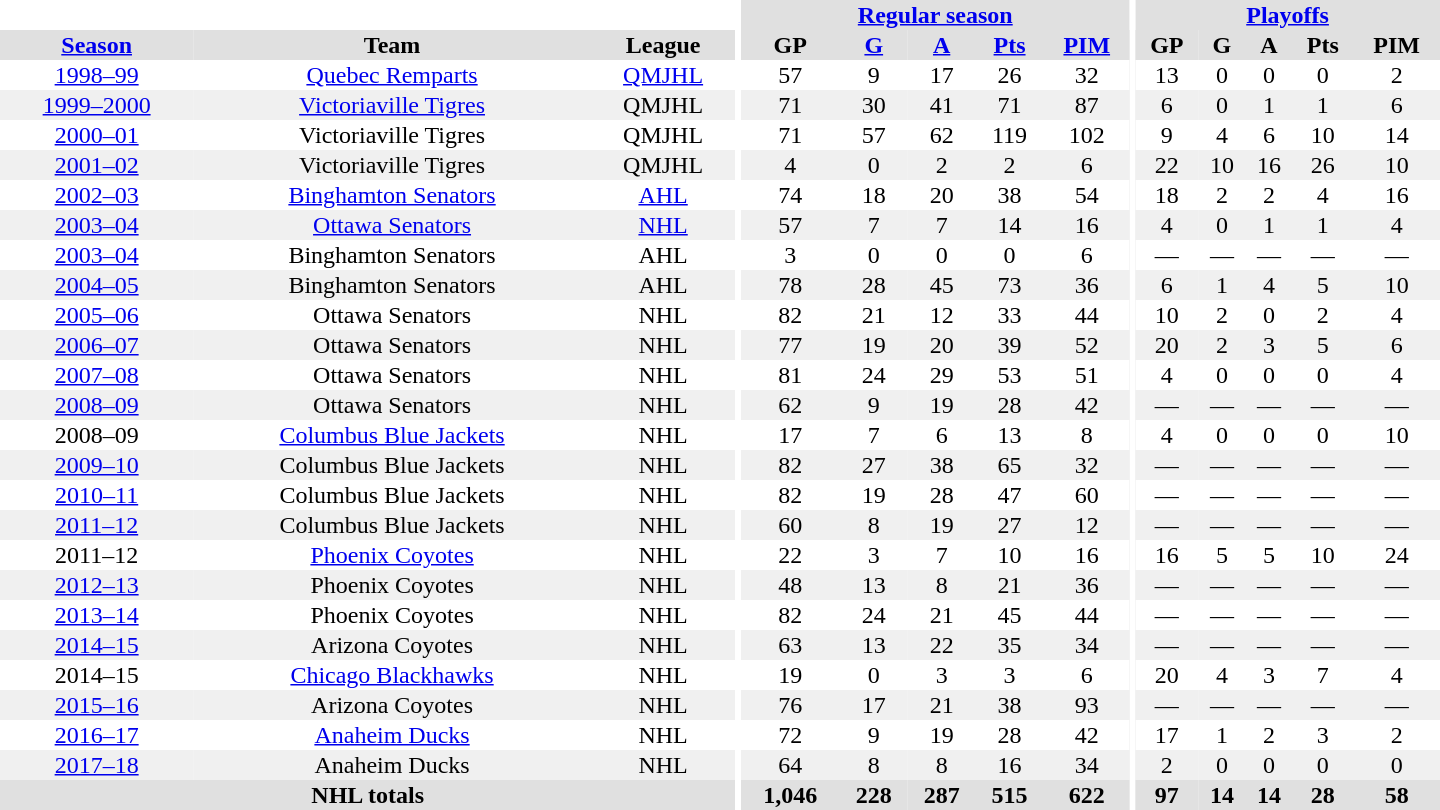<table border="0" cellpadding="1" cellspacing="0" style="text-align:center; width:60em">
<tr bgcolor="#e0e0e0">
<th colspan="3"  bgcolor="#ffffff"></th>
<th rowspan="99" bgcolor="#ffffff"></th>
<th colspan="5"><a href='#'>Regular season</a></th>
<th rowspan="99" bgcolor="#ffffff"></th>
<th colspan="5"><a href='#'>Playoffs</a></th>
</tr>
<tr bgcolor="#e0e0e0">
<th><a href='#'>Season</a></th>
<th>Team</th>
<th>League</th>
<th>GP</th>
<th><a href='#'>G</a></th>
<th><a href='#'>A</a></th>
<th><a href='#'>Pts</a></th>
<th><a href='#'>PIM</a></th>
<th>GP</th>
<th>G</th>
<th>A</th>
<th>Pts</th>
<th>PIM</th>
</tr>
<tr>
<td><a href='#'>1998–99</a></td>
<td><a href='#'>Quebec Remparts</a></td>
<td><a href='#'>QMJHL</a></td>
<td>57</td>
<td>9</td>
<td>17</td>
<td>26</td>
<td>32</td>
<td>13</td>
<td>0</td>
<td>0</td>
<td>0</td>
<td>2</td>
</tr>
<tr bgcolor="#f0f0f0">
<td><a href='#'>1999–2000</a></td>
<td><a href='#'>Victoriaville Tigres</a></td>
<td>QMJHL</td>
<td>71</td>
<td>30</td>
<td>41</td>
<td>71</td>
<td>87</td>
<td>6</td>
<td>0</td>
<td>1</td>
<td>1</td>
<td>6</td>
</tr>
<tr>
<td><a href='#'>2000–01</a></td>
<td>Victoriaville Tigres</td>
<td>QMJHL</td>
<td>71</td>
<td>57</td>
<td>62</td>
<td>119</td>
<td>102</td>
<td>9</td>
<td>4</td>
<td>6</td>
<td>10</td>
<td>14</td>
</tr>
<tr bgcolor="#f0f0f0">
<td><a href='#'>2001–02</a></td>
<td>Victoriaville Tigres</td>
<td>QMJHL</td>
<td>4</td>
<td>0</td>
<td>2</td>
<td>2</td>
<td>6</td>
<td>22</td>
<td>10</td>
<td>16</td>
<td>26</td>
<td>10</td>
</tr>
<tr>
<td><a href='#'>2002–03</a></td>
<td><a href='#'>Binghamton Senators</a></td>
<td><a href='#'>AHL</a></td>
<td>74</td>
<td>18</td>
<td>20</td>
<td>38</td>
<td>54</td>
<td>18</td>
<td>2</td>
<td>2</td>
<td>4</td>
<td>16</td>
</tr>
<tr bgcolor="#f0f0f0">
<td><a href='#'>2003–04</a></td>
<td><a href='#'>Ottawa Senators</a></td>
<td><a href='#'>NHL</a></td>
<td>57</td>
<td>7</td>
<td>7</td>
<td>14</td>
<td>16</td>
<td>4</td>
<td>0</td>
<td>1</td>
<td>1</td>
<td>4</td>
</tr>
<tr>
<td><a href='#'>2003–04</a></td>
<td>Binghamton Senators</td>
<td>AHL</td>
<td>3</td>
<td>0</td>
<td>0</td>
<td>0</td>
<td>6</td>
<td>—</td>
<td>—</td>
<td>—</td>
<td>—</td>
<td>—</td>
</tr>
<tr bgcolor="#f0f0f0">
<td><a href='#'>2004–05</a></td>
<td>Binghamton Senators</td>
<td>AHL</td>
<td>78</td>
<td>28</td>
<td>45</td>
<td>73</td>
<td>36</td>
<td>6</td>
<td>1</td>
<td>4</td>
<td>5</td>
<td>10</td>
</tr>
<tr>
<td><a href='#'>2005–06</a></td>
<td>Ottawa Senators</td>
<td>NHL</td>
<td>82</td>
<td>21</td>
<td>12</td>
<td>33</td>
<td>44</td>
<td>10</td>
<td>2</td>
<td>0</td>
<td>2</td>
<td>4</td>
</tr>
<tr bgcolor="#f0f0f0">
<td><a href='#'>2006–07</a></td>
<td>Ottawa Senators</td>
<td>NHL</td>
<td>77</td>
<td>19</td>
<td>20</td>
<td>39</td>
<td>52</td>
<td>20</td>
<td>2</td>
<td>3</td>
<td>5</td>
<td>6</td>
</tr>
<tr>
<td><a href='#'>2007–08</a></td>
<td>Ottawa Senators</td>
<td>NHL</td>
<td>81</td>
<td>24</td>
<td>29</td>
<td>53</td>
<td>51</td>
<td>4</td>
<td>0</td>
<td>0</td>
<td>0</td>
<td>4</td>
</tr>
<tr bgcolor="#f0f0f0">
<td><a href='#'>2008–09</a></td>
<td>Ottawa Senators</td>
<td>NHL</td>
<td>62</td>
<td>9</td>
<td>19</td>
<td>28</td>
<td>42</td>
<td>—</td>
<td>—</td>
<td>—</td>
<td>—</td>
<td>—</td>
</tr>
<tr>
<td>2008–09</td>
<td><a href='#'>Columbus Blue Jackets</a></td>
<td>NHL</td>
<td>17</td>
<td>7</td>
<td>6</td>
<td>13</td>
<td>8</td>
<td>4</td>
<td>0</td>
<td>0</td>
<td>0</td>
<td>10</td>
</tr>
<tr bgcolor="#f0f0f0">
<td><a href='#'>2009–10</a></td>
<td>Columbus Blue Jackets</td>
<td>NHL</td>
<td>82</td>
<td>27</td>
<td>38</td>
<td>65</td>
<td>32</td>
<td>—</td>
<td>—</td>
<td>—</td>
<td>—</td>
<td>—</td>
</tr>
<tr>
<td><a href='#'>2010–11</a></td>
<td>Columbus Blue Jackets</td>
<td>NHL</td>
<td>82</td>
<td>19</td>
<td>28</td>
<td>47</td>
<td>60</td>
<td>—</td>
<td>—</td>
<td>—</td>
<td>—</td>
<td>—</td>
</tr>
<tr bgcolor="#f0f0f0">
<td><a href='#'>2011–12</a></td>
<td>Columbus Blue Jackets</td>
<td>NHL</td>
<td>60</td>
<td>8</td>
<td>19</td>
<td>27</td>
<td>12</td>
<td>—</td>
<td>—</td>
<td>—</td>
<td>—</td>
<td>—</td>
</tr>
<tr>
<td>2011–12</td>
<td><a href='#'>Phoenix Coyotes</a></td>
<td>NHL</td>
<td>22</td>
<td>3</td>
<td>7</td>
<td>10</td>
<td>16</td>
<td>16</td>
<td>5</td>
<td>5</td>
<td>10</td>
<td>24</td>
</tr>
<tr bgcolor="#f0f0f0">
<td><a href='#'>2012–13</a></td>
<td>Phoenix Coyotes</td>
<td>NHL</td>
<td>48</td>
<td>13</td>
<td>8</td>
<td>21</td>
<td>36</td>
<td>—</td>
<td>—</td>
<td>—</td>
<td>—</td>
<td>—</td>
</tr>
<tr>
<td><a href='#'>2013–14</a></td>
<td>Phoenix Coyotes</td>
<td>NHL</td>
<td>82</td>
<td>24</td>
<td>21</td>
<td>45</td>
<td>44</td>
<td>—</td>
<td>—</td>
<td>—</td>
<td>—</td>
<td>—</td>
</tr>
<tr bgcolor="#f0f0f0">
<td><a href='#'>2014–15</a></td>
<td>Arizona Coyotes</td>
<td>NHL</td>
<td>63</td>
<td>13</td>
<td>22</td>
<td>35</td>
<td>34</td>
<td>—</td>
<td>—</td>
<td>—</td>
<td>—</td>
<td>—</td>
</tr>
<tr>
<td>2014–15</td>
<td><a href='#'>Chicago Blackhawks</a></td>
<td>NHL</td>
<td>19</td>
<td>0</td>
<td>3</td>
<td>3</td>
<td>6</td>
<td>20</td>
<td>4</td>
<td>3</td>
<td>7</td>
<td>4</td>
</tr>
<tr bgcolor="#f0f0f0">
<td><a href='#'>2015–16</a></td>
<td>Arizona Coyotes</td>
<td>NHL</td>
<td>76</td>
<td>17</td>
<td>21</td>
<td>38</td>
<td>93</td>
<td>—</td>
<td>—</td>
<td>—</td>
<td>—</td>
<td>—</td>
</tr>
<tr>
<td><a href='#'>2016–17</a></td>
<td><a href='#'>Anaheim Ducks</a></td>
<td>NHL</td>
<td>72</td>
<td>9</td>
<td>19</td>
<td>28</td>
<td>42</td>
<td>17</td>
<td>1</td>
<td>2</td>
<td>3</td>
<td>2</td>
</tr>
<tr bgcolor="#f0f0f0">
<td><a href='#'>2017–18</a></td>
<td>Anaheim Ducks</td>
<td>NHL</td>
<td>64</td>
<td>8</td>
<td>8</td>
<td>16</td>
<td>34</td>
<td>2</td>
<td>0</td>
<td>0</td>
<td>0</td>
<td>0</td>
</tr>
<tr bgcolor="#e0e0e0">
<th colspan="3">NHL totals</th>
<th>1,046</th>
<th>228</th>
<th>287</th>
<th>515</th>
<th>622</th>
<th>97</th>
<th>14</th>
<th>14</th>
<th>28</th>
<th>58</th>
</tr>
</table>
